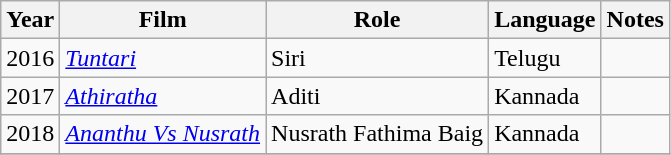<table class="wikitable sortable">
<tr>
<th>Year</th>
<th>Film</th>
<th>Role</th>
<th>Language</th>
<th>Notes</th>
</tr>
<tr>
<td>2016</td>
<td><em><a href='#'>Tuntari</a></em></td>
<td>Siri</td>
<td>Telugu</td>
<td></td>
</tr>
<tr>
<td>2017</td>
<td><em><a href='#'>Athiratha</a></em></td>
<td>Aditi</td>
<td>Kannada</td>
<td></td>
</tr>
<tr>
<td>2018</td>
<td><em><a href='#'>Ananthu Vs Nusrath</a></em></td>
<td>Nusrath Fathima Baig</td>
<td>Kannada</td>
<td></td>
</tr>
<tr>
</tr>
</table>
